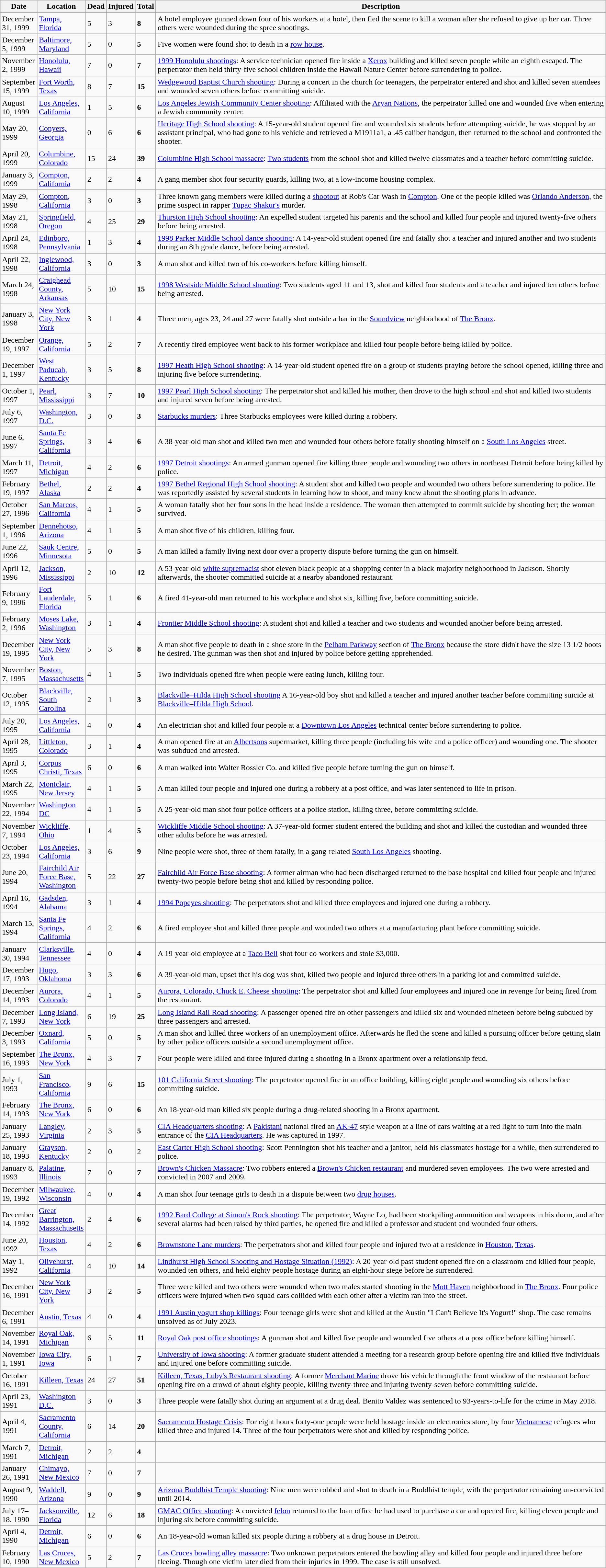<table class="wikitable sortable">
<tr>
<th scope="col" style="width: 56px;">Date</th>
<th scope="col" style="width: 84px;">Location</th>
<th data-sort-type=number>Dead</th>
<th data-sort-type=number>Injured</th>
<th data-sort-type=number>Total</th>
<th class=unsortable>Description</th>
</tr>
<tr>
<td>December 31, 1999</td>
<td><a href='#'>Tampa, Florida</a></td>
<td>5</td>
<td>3</td>
<td><strong>8</strong></td>
<td>A hotel employee gunned down four of his workers at a hotel, then fled the scene to kill a woman after she refused to give up her car. Three others were wounded during the spree shootings.</td>
</tr>
<tr>
<td>December 5, 1999</td>
<td><a href='#'>Baltimore, Maryland</a></td>
<td>5</td>
<td>0</td>
<td><strong>5</strong></td>
<td>Five women were found shot to death in a <a href='#'>row house</a>.</td>
</tr>
<tr>
<td>November 2, 1999</td>
<td><a href='#'>Honolulu, Hawaii</a></td>
<td>7</td>
<td>0</td>
<td><strong>7</strong></td>
<td><a href='#'>1999 Honolulu shootings</a>: A service technician opened fire inside a <a href='#'>Xerox</a> building and killed seven people while an eighth escaped. The perpetrator then held thirty-five school children inside the Hawaii Nature Center before surrendering to police.</td>
</tr>
<tr>
<td>September 15, 1999</td>
<td><a href='#'>Fort Worth, Texas</a></td>
<td>8</td>
<td>7</td>
<td><strong>15</strong></td>
<td><a href='#'>Wedgewood Baptist Church shooting</a>: During a concert in the church for teenagers, the perpetrator entered and shot and killed seven attendees and wounded seven others before committing suicide.</td>
</tr>
<tr>
<td>August 10, 1999</td>
<td><a href='#'>Los Angeles, California</a></td>
<td>1</td>
<td>5</td>
<td><strong>6</strong></td>
<td><a href='#'>Los Angeles Jewish Community Center shooting</a>: Affiliated with the <a href='#'>Aryan Nations</a>, the perpetrator killed one and wounded five when entering a Jewish community center.</td>
</tr>
<tr>
<td>May 20, 1999</td>
<td><a href='#'>Conyers, Georgia</a></td>
<td>0</td>
<td>6</td>
<td><strong>6</strong></td>
<td><a href='#'>Heritage High School shooting</a>: A 15-year-old student opened fire and wounded six students before attempting suicide, he was stopped by an assistant principal, who had gone to his vehicle and retrieved a M1911a1, a .45 caliber handgun, then returned to the school and confronted the shooter.</td>
</tr>
<tr>
<td>April 20, 1999</td>
<td><a href='#'>Columbine, Colorado</a></td>
<td>15</td>
<td>24</td>
<td><strong>39</strong></td>
<td><a href='#'>Columbine High School massacre</a>: <a href='#'>Two students</a> from the school shot and killed twelve classmates and a teacher before committing suicide.</td>
</tr>
<tr>
<td>January 3, 1999</td>
<td><a href='#'>Compton, California</a></td>
<td>2</td>
<td>2</td>
<td><strong>4</strong></td>
<td>A gang member shot four security guards, killing two, at a low-income housing complex.</td>
</tr>
<tr>
<td>May 29, 1998</td>
<td><a href='#'>Compton, California</a></td>
<td>3</td>
<td>0</td>
<td><strong>3</strong></td>
<td>Three known gang members were killed during a <a href='#'>shootout</a> at Rob's Car Wash in <a href='#'>Compton</a>. One of the people killed was <a href='#'>Orlando Anderson</a>, the prime suspect in rapper <a href='#'>Tupac Shakur's</a> murder.</td>
</tr>
<tr>
<td>May 21, 1998</td>
<td><a href='#'>Springfield, Oregon</a></td>
<td>4</td>
<td>25</td>
<td><strong>29</strong></td>
<td><a href='#'>Thurston High School shooting</a>: An expelled student targeted his parents and the school and killed four people and injured twenty-five others before being arrested.</td>
</tr>
<tr>
<td>April 24, 1998</td>
<td><a href='#'>Edinboro, Pennsylvania</a></td>
<td>1</td>
<td>3</td>
<td><strong>4</strong></td>
<td><a href='#'>1998 Parker Middle School dance shooting</a>: A 14-year-old student opened fire and fatally shot a teacher and injured another and two students during an 8th grade dance, before being arrested.</td>
</tr>
<tr>
<td>April 22, 1998</td>
<td><a href='#'>Inglewood, California</a></td>
<td>3</td>
<td>0</td>
<td><strong>3</strong></td>
<td>A man shot and killed two of his co-workers before killing himself.</td>
</tr>
<tr>
<td>March 24, 1998</td>
<td><a href='#'>Craighead County, Arkansas</a></td>
<td>5</td>
<td>10</td>
<td><strong>15</strong></td>
<td><a href='#'>1998 Westside Middle School shooting</a>: Two students aged 11 and 13, shot and killed four students and a teacher and injured ten others before being arrested.</td>
</tr>
<tr>
<td>January 3, 1998</td>
<td><a href='#'>New York City, New York</a></td>
<td>3</td>
<td>1</td>
<td><strong>4</strong></td>
<td>Three men, ages 23, 24 and 27 were fatally shot outside a bar in the <a href='#'>Soundview</a> neighborhood of <a href='#'>The Bronx</a>.</td>
</tr>
<tr>
<td>December 19, 1997</td>
<td><a href='#'>Orange, California</a></td>
<td>5</td>
<td>2</td>
<td><strong>7</strong></td>
<td>A recently fired employee went back to his former workplace and killed four people before being killed by police.</td>
</tr>
<tr>
<td>December 1, 1997</td>
<td><a href='#'>West Paducah, Kentucky</a></td>
<td>3</td>
<td>5</td>
<td><strong>8</strong></td>
<td><a href='#'>1997 Heath High School shooting</a>: A 14-year-old student opened fire on a group of students praying before the school opened, killing three and injuring five before surrendering.</td>
</tr>
<tr>
<td>October 1, 1997</td>
<td><a href='#'>Pearl, Mississippi</a></td>
<td>3</td>
<td>7</td>
<td><strong>10</strong></td>
<td><a href='#'>1997 Pearl High School shooting</a>: The perpetrator shot and killed his mother, then drove to the high school and shot and killed two students and injured seven before being arrested.</td>
</tr>
<tr>
<td>July 6, 1997</td>
<td><a href='#'>Washington, D.C.</a></td>
<td>3</td>
<td>0</td>
<td><strong>3</strong></td>
<td><a href='#'>Starbucks murders</a>: Three Starbucks employees were killed during a robbery.</td>
</tr>
<tr>
<td>June 6, 1997</td>
<td><a href='#'>Santa Fe Springs, California</a></td>
<td>3</td>
<td>4</td>
<td><strong>6</strong></td>
<td>A 38-year-old man shot and killed two men and wounded four others before fatally shooting himself on a <a href='#'>South Los Angeles</a> street.</td>
</tr>
<tr>
<td>March 11, 1997</td>
<td><a href='#'>Detroit, Michigan</a></td>
<td>4</td>
<td>2</td>
<td><strong>6</strong></td>
<td><a href='#'>1997 Detroit shootings</a>: An armed gunman opened fire killing three people and wounding two others in northeast Detroit before being killed by police.</td>
</tr>
<tr>
<td>February 19, 1997</td>
<td><a href='#'>Bethel, Alaska</a></td>
<td>2</td>
<td>2</td>
<td><strong>4</strong></td>
<td><a href='#'>1997 Bethel Regional High School shooting</a>: A student shot and killed two people and wounded two others before surrendering to police. He was reportedly assisted by several students in learning how to shoot, and many knew about the shooting plans in advance.</td>
</tr>
<tr>
<td>October 27, 1996</td>
<td><a href='#'>San Marcos, California</a></td>
<td>4</td>
<td>1</td>
<td><strong>5</strong></td>
<td>A woman fatally shot her four sons in the head inside a residence. The woman then attempted to commit suicide by shooting her; the woman survived.</td>
</tr>
<tr>
<td>September 1, 1996</td>
<td><a href='#'>Dennehotso, Arizona</a></td>
<td>4</td>
<td>1</td>
<td><strong>5</strong></td>
<td>A man shot five of his children, killing four.</td>
</tr>
<tr>
<td>June 22, 1996</td>
<td><a href='#'>Sauk Centre, Minnesota</a></td>
<td>5</td>
<td>0</td>
<td><strong>5</strong></td>
<td>A man killed a family living next door over a property dispute before turning the gun on himself.</td>
</tr>
<tr>
<td>April 12, 1996</td>
<td><a href='#'>Jackson, Mississippi</a></td>
<td>2</td>
<td>10</td>
<td><strong>12</strong></td>
<td>A 53-year-old <a href='#'>white supremacist</a> shot eleven black people at a shopping center in a black-majority neighborhood in Jackson. Shortly afterwards, the shooter committed suicide at a nearby abandoned restaurant.</td>
</tr>
<tr>
<td>February 9, 1996</td>
<td><a href='#'>Fort Lauderdale, Florida</a></td>
<td>5</td>
<td>1</td>
<td><strong>6</strong></td>
<td>A fired 41-year-old man returned to his workplace and shot six, killing five, before committing suicide.</td>
</tr>
<tr>
<td>February 2, 1996</td>
<td><a href='#'>Moses Lake, Washington</a></td>
<td>3</td>
<td>1</td>
<td><strong>4</strong></td>
<td><a href='#'>Frontier Middle School shooting</a>: A student shot and killed a teacher and two students and wounded another before being arrested.</td>
</tr>
<tr>
<td>December 19, 1995</td>
<td><a href='#'>New York City, New York</a></td>
<td>5</td>
<td>3</td>
<td><strong>8</strong></td>
<td>A man shot five people to death in a shoe store in the <a href='#'>Pelham Parkway</a> section of <a href='#'>The Bronx</a> because the store didn't have the size 13 1/2 boots he desired. The gunman was then shot and injured by police before getting apprehended.</td>
</tr>
<tr>
<td>November 7, 1995</td>
<td><a href='#'>Boston, Massachusetts</a></td>
<td>4</td>
<td>1</td>
<td><strong>5</strong></td>
<td>Two individuals opened fire when people were eating lunch, killing four.</td>
</tr>
<tr>
<td>October 12, 1995</td>
<td><a href='#'>Blackville, South Carolina</a></td>
<td>2</td>
<td>1</td>
<td><strong>3</strong></td>
<td><a href='#'>Blackville–Hilda High School shooting</a> A 16-year-old boy shot and killed a teacher and injured another teacher before committing suicide at <a href='#'>Blackville–Hilda High School</a>.</td>
</tr>
<tr>
</tr>
<tr>
<td>July 20, 1995</td>
<td><a href='#'>Los Angeles, California</a></td>
<td>4</td>
<td>0</td>
<td><strong>4</strong></td>
<td>An electrician shot and killed four people at a <a href='#'>Downtown Los Angeles</a> technical center before surrendering to police.</td>
</tr>
<tr>
<td>April 28, 1995</td>
<td><a href='#'>Littleton, Colorado</a></td>
<td>3</td>
<td>1</td>
<td><strong>4</strong></td>
<td>A man opened fire at an <a href='#'>Albertsons</a> supermarket, killing three people (including his wife and a police officer) and wounding one. The shooter was subdued and arrested.</td>
</tr>
<tr>
<td>April 3, 1995</td>
<td><a href='#'>Corpus Christi, Texas</a></td>
<td>6</td>
<td>0</td>
<td><strong>6</strong></td>
<td>A man walked into Walter Rossler Co. and killed five people before turning the gun on himself.</td>
</tr>
<tr>
<td>March 22, 1995</td>
<td><a href='#'>Montclair, New Jersey</a></td>
<td>4</td>
<td>1</td>
<td><strong>5</strong></td>
<td>A man killed four people and injured one during a robbery at a post office, and was later sentenced to life in prison.</td>
</tr>
<tr>
<td>November 22, 1994</td>
<td><a href='#'>Washington DC</a></td>
<td>4</td>
<td>1</td>
<td><strong>5</strong></td>
<td>A 25-year-old man shot four police officers at a police station, killing three, before committing suicide.</td>
</tr>
<tr>
<td>November 7, 1994</td>
<td><a href='#'>Wickliffe, Ohio</a></td>
<td>1</td>
<td>4</td>
<td><strong>5</strong></td>
<td><a href='#'>Wickliffe Middle School shooting</a>: A 37-year-old former student entered the building and shot and killed the custodian and wounded three other adults before he was arrested.</td>
</tr>
<tr>
<td>October 23, 1994</td>
<td><a href='#'>Los Angeles, California</a></td>
<td>3</td>
<td>6</td>
<td><strong>9</strong></td>
<td>Nine people were shot, three of them fatally, in a gang-related <a href='#'>South Los Angeles</a> shooting.</td>
</tr>
<tr>
<td>June 20, 1994</td>
<td><a href='#'>Fairchild Air Force Base, Washington</a></td>
<td>5</td>
<td>22</td>
<td><strong>27</strong></td>
<td><a href='#'>Fairchild Air Force Base shooting</a>: A former airman who had been discharged returned to the base hospital and killed four people and injured twenty-two people before being shot and killed by responding police.</td>
</tr>
<tr>
<td>April 16, 1994</td>
<td><a href='#'>Gadsden, Alabama</a></td>
<td>3</td>
<td>1</td>
<td><strong>4</strong></td>
<td><a href='#'>1994 Popeyes shooting</a>: The perpetrators shot and killed three employees and injured one during a robbery.</td>
</tr>
<tr>
<td>March 15, 1994</td>
<td><a href='#'>Santa Fe Springs, California</a></td>
<td>4</td>
<td>2</td>
<td><strong>6</strong></td>
<td>A fired employee shot and killed three people and wounded two others at a manufacturing plant before committing suicide.</td>
</tr>
<tr>
<td>January 30, 1994</td>
<td><a href='#'>Clarksville, Tennessee</a></td>
<td>4</td>
<td>0</td>
<td><strong>4</strong></td>
<td>A 19-year-old employee at a <a href='#'>Taco Bell</a> shot four co-workers and stole $3,000.</td>
</tr>
<tr>
<td>December 17, 1993</td>
<td><a href='#'>Hugo, Oklahoma</a></td>
<td>3</td>
<td>3</td>
<td><strong>6</strong></td>
<td>A 39-year-old man, upset that his dog was shot, killed two people and injured three others in a parking lot and committed suicide.</td>
</tr>
<tr>
<td>December 14, 1993</td>
<td><a href='#'>Aurora, Colorado</a></td>
<td>4</td>
<td>1</td>
<td><strong>5</strong></td>
<td><a href='#'>Aurora, Colorado, Chuck E. Cheese shooting</a>: The perpetrator shot and killed four employees and injured one in revenge for being fired from the restaurant.</td>
</tr>
<tr>
<td>December 7, 1993</td>
<td><a href='#'>Long Island, New York</a></td>
<td>6</td>
<td>19</td>
<td><strong>25</strong></td>
<td><a href='#'>Long Island Rail Road shooting</a>: A passenger opened fire on other passengers and killed six and wounded nineteen before being subdued by three passengers and arrested.</td>
</tr>
<tr>
<td>December 3, 1993</td>
<td><a href='#'>Oxnard, California</a></td>
<td>5</td>
<td>0</td>
<td><strong>5</strong></td>
<td>A man shot and killed three workers of an unemployment office. Afterwards he fled the scene and killed a pursuing officer before getting slain by other police officers outside a second unemployment office.</td>
</tr>
<tr>
<td>September 16, 1993</td>
<td><a href='#'>The Bronx, New York</a></td>
<td>4</td>
<td>3</td>
<td><strong>7</strong></td>
<td>Four people were killed and three injured during a shooting in a Bronx apartment over a relationship feud.</td>
</tr>
<tr>
<td>July 1, 1993</td>
<td><a href='#'>San Francisco, California</a></td>
<td>9</td>
<td>6</td>
<td><strong>15</strong></td>
<td><a href='#'>101 California Street shooting</a>: The perpetrator opened fire in an office building, killing eight people and wounding six others before committing suicide.</td>
</tr>
<tr>
<td>February 14, 1993</td>
<td><a href='#'>The Bronx, New York</a></td>
<td>6</td>
<td>0</td>
<td><strong>6</strong></td>
<td>An 18-year-old man killed six people during a drug-related shooting in a Bronx apartment.</td>
</tr>
<tr>
<td>January 25, 1993</td>
<td><a href='#'>Langley, Virginia</a></td>
<td>2</td>
<td>3</td>
<td><strong>5</strong></td>
<td><a href='#'>CIA Headquarters shooting</a>: A <a href='#'>Pakistani</a> national fired an <a href='#'>AK-47</a> style weapon at a line of cars waiting at a red light to turn into the main entrance of the <a href='#'>CIA Headquarters</a>. He was captured in 1997.</td>
</tr>
<tr>
<td>January 18, 1993</td>
<td><a href='#'>Grayson, Kentucky</a></td>
<td>2</td>
<td>0</td>
<td>2</td>
<td><a href='#'>East Carter High School shooting</a>: Scott Pennington shot his teacher and a janitor, held his classmates hostage for a while, then surrendered to police.</td>
</tr>
<tr>
<td>January 8, 1993</td>
<td><a href='#'>Palatine, Illinois</a></td>
<td>7</td>
<td>0</td>
<td><strong>7</strong></td>
<td><a href='#'>Brown's Chicken Massacre</a>: Two robbers entered a <a href='#'>Brown's Chicken restaurant</a> and murdered seven employees. The two were arrested and convicted in 2007 and 2009.</td>
</tr>
<tr>
<td>December 19, 1992</td>
<td><a href='#'>Milwaukee, Wisconsin</a></td>
<td>4</td>
<td>0</td>
<td><strong>4</strong></td>
<td>A man shot four teenage girls to death in a dispute between two <a href='#'>drug houses</a>.</td>
</tr>
<tr>
<td>December 14, 1992</td>
<td><a href='#'>Great Barrington, Massachusetts</a></td>
<td>2</td>
<td>4</td>
<td><strong>6</strong></td>
<td><a href='#'>1992 Bard College at Simon's Rock shooting</a>: The perpetrator, Wayne Lo, had been stockpiling ammunition and weapons in his dorm, and after several alarms had been raised by third parties, he opened fire and killed a professor and student and wounded four others.</td>
</tr>
<tr>
<td>June 20, 1992</td>
<td><a href='#'>Houston, Texas</a></td>
<td>4</td>
<td>2</td>
<td><strong>6</strong></td>
<td><a href='#'>Brownstone Lane murders</a>: The perpetrators shot and killed four people and injured two at a residence in <a href='#'>Houston</a>, <a href='#'>Texas</a>.</td>
</tr>
<tr>
<td>May 1, 1992</td>
<td><a href='#'>Olivehurst, California</a></td>
<td>4</td>
<td>10</td>
<td><strong>14</strong></td>
<td><a href='#'>Lindhurst High School Shooting and Hostage Situation (1992)</a>: A 20-year-old past student opened fire on a classroom and killed four people, wounded ten others, and held eighty people hostage during an eight-hour siege before he surrendered.</td>
</tr>
<tr>
<td>December 16, 1991</td>
<td><a href='#'>New York City, New York</a></td>
<td>3</td>
<td>2</td>
<td><strong>5</strong></td>
<td>Three were killed and two others were wounded when two males started shooting in the <a href='#'>Mott Haven</a> neighborhood in <a href='#'>The Bronx</a>. Four police officers were injured when two squad cars collided with each other after a victim ran into the street.</td>
</tr>
<tr>
<td>December 6, 1991</td>
<td><a href='#'>Austin, Texas</a></td>
<td>4</td>
<td>0</td>
<td><strong>4</strong></td>
<td><a href='#'>1991 Austin yogurt shop killings</a>: Four teenage girls were shot and killed at the Austin "I Can't Believe It's Yogurt!" shop. The case remains unsolved as of July 2023.</td>
</tr>
<tr>
<td>November 14, 1991</td>
<td><a href='#'>Royal Oak, Michigan</a></td>
<td>6</td>
<td>5</td>
<td><strong>11</strong></td>
<td><a href='#'>Royal Oak post office shootings</a>: A gunman shot and killed five people and wounded five others at a post office before killing himself.</td>
</tr>
<tr>
<td>November 1, 1991</td>
<td><a href='#'>Iowa City, Iowa</a></td>
<td>6</td>
<td>1</td>
<td><strong>7</strong></td>
<td><a href='#'>University of Iowa shooting</a>: A former graduate student attended a meeting for a research group before opening fire and killed five individuals and injured one before committing suicide.</td>
</tr>
<tr>
<td>October 16, 1991</td>
<td><a href='#'>Killeen, Texas</a></td>
<td>24</td>
<td>27</td>
<td><strong>51</strong></td>
<td><a href='#'>Killeen, Texas, Luby's Restaurant shooting</a>: A former <a href='#'>Merchant Marine</a> drove his vehicle through the front window of the restaurant before opening fire on a crowd of about eighty people, killing twenty-three and injuring twenty-seven before committing suicide.</td>
</tr>
<tr>
<td>April 23, 1991</td>
<td><a href='#'>Washington D.C.</a></td>
<td>3</td>
<td>0</td>
<td><strong>3</strong></td>
<td>Three people were fatally shot during an argument at a drug deal. Benito Valdez was sentenced to 93-years-to-life for the crime in May 2018.</td>
</tr>
<tr>
<td>April 4, 1991</td>
<td><a href='#'>Sacramento County, California</a></td>
<td>6</td>
<td>14</td>
<td><strong>20</strong></td>
<td><a href='#'>Sacramento Hostage Crisis</a>: For eight hours forty-one people were held hostage inside an electronics store, by four <a href='#'>Vietnamese</a> refugees who killed three and injured 14. Three of the four perpetrators were shot and killed by responding police.</td>
</tr>
<tr>
<td>March 7, 1991</td>
<td><a href='#'>Detroit, Michigan</a></td>
<td>2</td>
<td>2</td>
<td><strong>4</strong></td>
<td></td>
</tr>
<tr>
<td>January 26, 1991</td>
<td><a href='#'>Chimayo, New Mexico</a></td>
<td>7</td>
<td>0</td>
<td><strong>7</strong></td>
<td></td>
</tr>
<tr>
<td>August 9, 1990</td>
<td><a href='#'>Waddell, Arizona</a></td>
<td>9</td>
<td>0</td>
<td><strong>9</strong></td>
<td><a href='#'>Arizona Buddhist Temple shooting</a>: Nine men were robbed and shot to death in a Buddhist temple, with the perpetrator remaining un-convicted until 2014.</td>
</tr>
<tr>
<td>July 17–18, 1990</td>
<td><a href='#'>Jacksonville, Florida</a></td>
<td>12</td>
<td>6</td>
<td><strong>18</strong></td>
<td><a href='#'>GMAC Office shooting</a>: A convicted <a href='#'>felon</a> returned to the loan office he had used to purchase a car and opened fire, killing eleven people and injuring six before committing suicide.</td>
</tr>
<tr>
<td>April 4, 1990</td>
<td><a href='#'>Detroit, Michigan</a></td>
<td>6</td>
<td>0</td>
<td><strong>6</strong></td>
<td>An 18-year-old woman killed six people during a robbery at a drug house in Detroit.</td>
</tr>
<tr>
<td>February 10, 1990</td>
<td><a href='#'>Las Cruces, New Mexico</a></td>
<td>5</td>
<td>2</td>
<td><strong>7</strong></td>
<td><a href='#'>Las Cruces bowling alley massacre</a>: Two unknown perpetrators entered the bowling alley and killed four people and injured three before fleeing. Though one victim later died from their injuries in 1999. The case is still unsolved.</td>
</tr>
</table>
